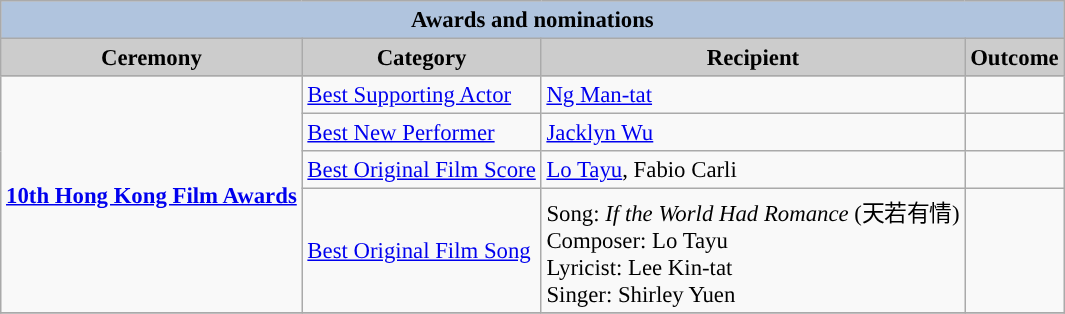<table class="wikitable" style="font-size:95%">
<tr style="background:#ccc; text-align:center;">
<th colspan="4" style="background: LightSteelBlue;">Awards and nominations</th>
</tr>
<tr style="background:#ccc; text-align:center;">
<th style="background:#ccc">Ceremony</th>
<th style="background:#ccc">Category</th>
<th style="background:#ccc">Recipient</th>
<th style="background:#ccc">Outcome</th>
</tr>
<tr>
<td rowspan=4><strong><a href='#'>10th Hong Kong Film Awards</a></strong></td>
<td><a href='#'>Best Supporting Actor</a></td>
<td><a href='#'>Ng Man-tat</a></td>
<td></td>
</tr>
<tr>
<td><a href='#'>Best New Performer</a></td>
<td><a href='#'>Jacklyn Wu</a></td>
<td></td>
</tr>
<tr>
<td><a href='#'>Best Original Film Score</a></td>
<td><a href='#'>Lo Tayu</a>, Fabio Carli</td>
<td></td>
</tr>
<tr>
<td><a href='#'>Best Original Film Song</a></td>
<td>Song: <em>If the World Had Romance</em> (天若有情)<br>Composer: Lo Tayu
<br>Lyricist: Lee Kin-tat
<br>Singer: Shirley Yuen</td>
<td></td>
</tr>
<tr>
</tr>
</table>
